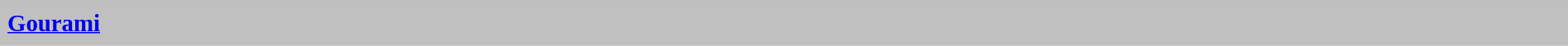<table cellspacing="4" width="100%" style="border:1px solid #C0C0C0; background:silver">
<tr>
<td height="25px" style="font-size:120%; text-align:left; background:silver"><strong><a href='#'>Gourami</a></strong></td>
</tr>
</table>
